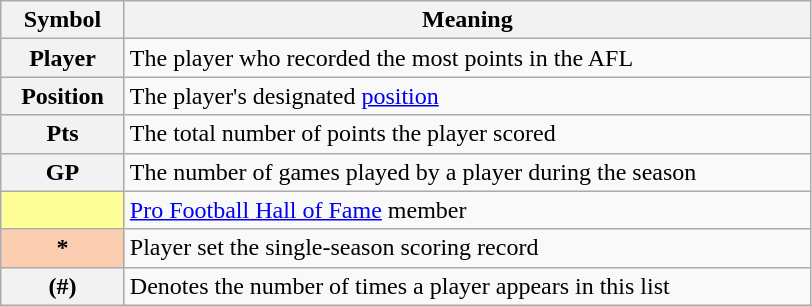<table class="wikitable plainrowheaders">
<tr>
<th scope="col" style="width:75px">Symbol</th>
<th scope="col" style="width:450px">Meaning</th>
</tr>
<tr>
<th scope="row" style="text-align:center;"><strong>Player</strong></th>
<td>The player who recorded the most points in the AFL</td>
</tr>
<tr>
<th scope="row" style="text-align:center;"><strong>Position</strong></th>
<td>The player's designated <a href='#'>position</a></td>
</tr>
<tr>
<th scope="row" style="text-align:center;"><strong>Pts</strong></th>
<td>The total number of points the player scored</td>
</tr>
<tr>
<th scope="row" style="text-align:center;"><strong>GP</strong></th>
<td>The number of games played by a player during the season</td>
</tr>
<tr>
<th scope="row" style="text-align:center; background:#ff9;"></th>
<td><a href='#'>Pro Football Hall of Fame</a> member</td>
</tr>
<tr>
<th scope="row" style="text-align:center; background:#fbceb1;">*</th>
<td>Player set the single-season scoring record</td>
</tr>
<tr>
<th scope="row" style="text-align:center;">(#)</th>
<td>Denotes the number of times a player appears in this list</td>
</tr>
</table>
